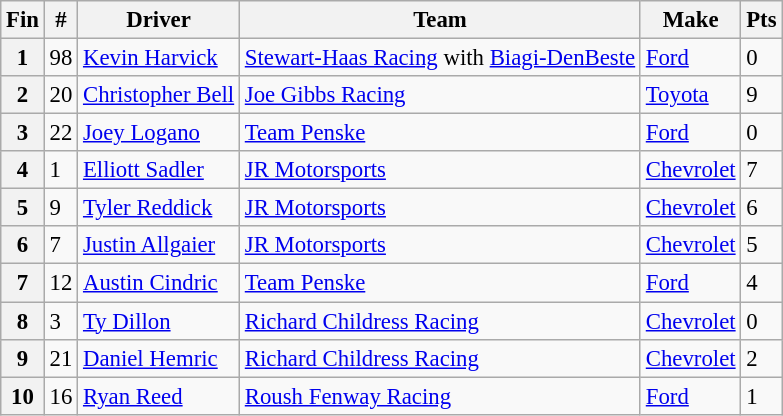<table class="wikitable" style="font-size:95%">
<tr>
<th>Fin</th>
<th>#</th>
<th>Driver</th>
<th>Team</th>
<th>Make</th>
<th>Pts</th>
</tr>
<tr>
<th>1</th>
<td>98</td>
<td><a href='#'>Kevin Harvick</a></td>
<td><a href='#'>Stewart-Haas Racing</a> with <a href='#'>Biagi-DenBeste</a></td>
<td><a href='#'>Ford</a></td>
<td>0</td>
</tr>
<tr>
<th>2</th>
<td>20</td>
<td><a href='#'>Christopher Bell</a></td>
<td><a href='#'>Joe Gibbs Racing</a></td>
<td><a href='#'>Toyota</a></td>
<td>9</td>
</tr>
<tr>
<th>3</th>
<td>22</td>
<td><a href='#'>Joey Logano</a></td>
<td><a href='#'>Team Penske</a></td>
<td><a href='#'>Ford</a></td>
<td>0</td>
</tr>
<tr>
<th>4</th>
<td>1</td>
<td><a href='#'>Elliott Sadler</a></td>
<td><a href='#'>JR Motorsports</a></td>
<td><a href='#'>Chevrolet</a></td>
<td>7</td>
</tr>
<tr>
<th>5</th>
<td>9</td>
<td><a href='#'>Tyler Reddick</a></td>
<td><a href='#'>JR Motorsports</a></td>
<td><a href='#'>Chevrolet</a></td>
<td>6</td>
</tr>
<tr>
<th>6</th>
<td>7</td>
<td><a href='#'>Justin Allgaier</a></td>
<td><a href='#'>JR Motorsports</a></td>
<td><a href='#'>Chevrolet</a></td>
<td>5</td>
</tr>
<tr>
<th>7</th>
<td>12</td>
<td><a href='#'>Austin Cindric</a></td>
<td><a href='#'>Team Penske</a></td>
<td><a href='#'>Ford</a></td>
<td>4</td>
</tr>
<tr>
<th>8</th>
<td>3</td>
<td><a href='#'>Ty Dillon</a></td>
<td><a href='#'>Richard Childress Racing</a></td>
<td><a href='#'>Chevrolet</a></td>
<td>0</td>
</tr>
<tr>
<th>9</th>
<td>21</td>
<td><a href='#'>Daniel Hemric</a></td>
<td><a href='#'>Richard Childress Racing</a></td>
<td><a href='#'>Chevrolet</a></td>
<td>2</td>
</tr>
<tr>
<th>10</th>
<td>16</td>
<td><a href='#'>Ryan Reed</a></td>
<td><a href='#'>Roush Fenway Racing</a></td>
<td><a href='#'>Ford</a></td>
<td>1</td>
</tr>
</table>
